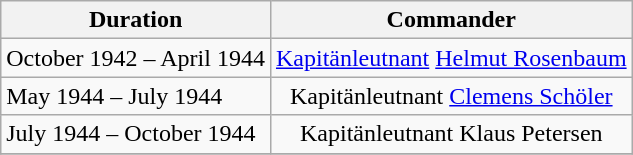<table class="wikitable">
<tr>
<th align="left">Duration</th>
<th align="center">Commander</th>
</tr>
<tr>
<td align="left">October 1942 – April 1944</td>
<td align="center"><a href='#'>Kapitänleutnant</a> <a href='#'>Helmut Rosenbaum</a></td>
</tr>
<tr>
<td align="left">May 1944 – July 1944</td>
<td align="center">Kapitänleutnant <a href='#'>Clemens Schöler</a></td>
</tr>
<tr>
<td align="left">July 1944 – October 1944</td>
<td align="center">Kapitänleutnant Klaus Petersen</td>
</tr>
<tr>
</tr>
</table>
